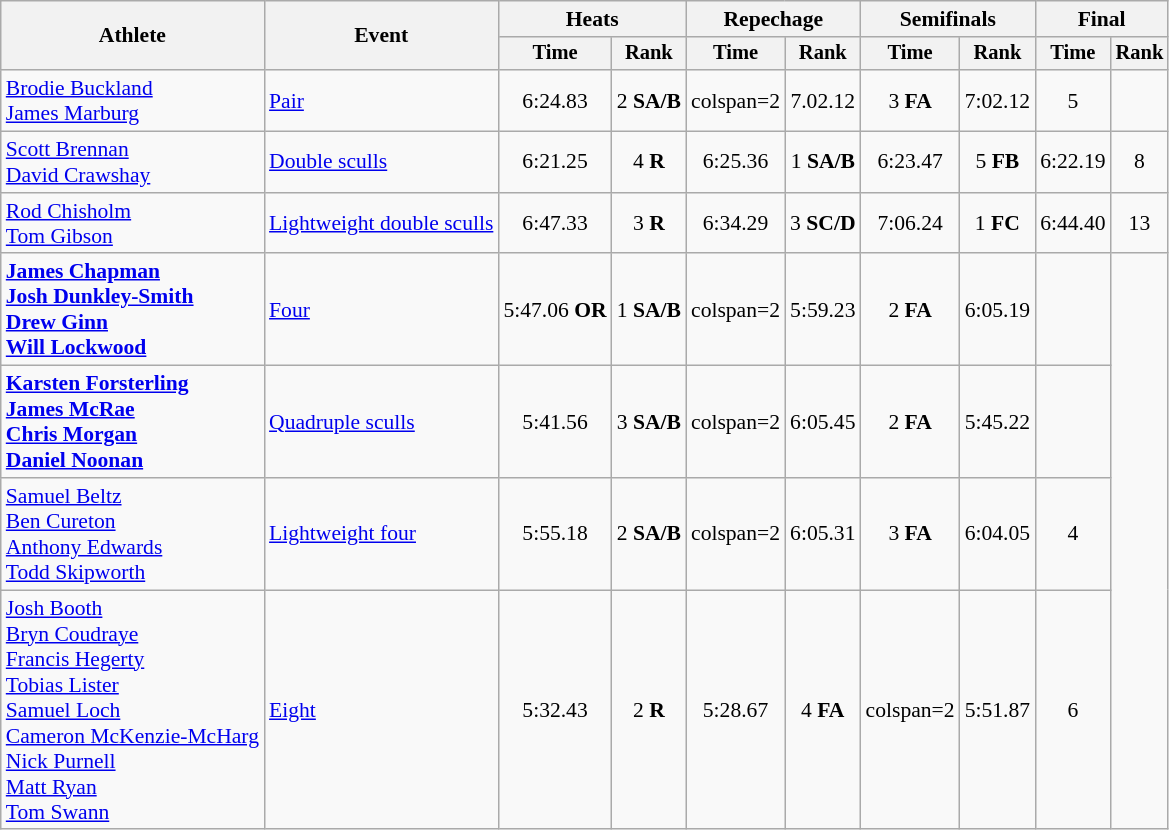<table class="wikitable" style="font-size:90%">
<tr>
<th rowspan="2">Athlete</th>
<th rowspan="2">Event</th>
<th colspan="2">Heats</th>
<th colspan="2">Repechage</th>
<th colspan="2">Semifinals</th>
<th colspan="2">Final</th>
</tr>
<tr style="font-size:95%">
<th>Time</th>
<th>Rank</th>
<th>Time</th>
<th>Rank</th>
<th>Time</th>
<th>Rank</th>
<th>Time</th>
<th>Rank</th>
</tr>
<tr align=center>
<td align=left><a href='#'>Brodie Buckland</a> <br> <a href='#'>James Marburg</a></td>
<td align=left><a href='#'>Pair</a></td>
<td>6:24.83</td>
<td>2 <strong>SA/B</strong></td>
<td>colspan=2 </td>
<td>7.02.12</td>
<td>3 <strong>FA</strong></td>
<td>7:02.12</td>
<td>5</td>
</tr>
<tr align=center>
<td align=left><a href='#'>Scott Brennan</a> <br> <a href='#'>David Crawshay</a></td>
<td align=left><a href='#'>Double sculls</a></td>
<td>6:21.25</td>
<td>4 <strong>R</strong></td>
<td>6:25.36</td>
<td>1 <strong>SA/B</strong></td>
<td>6:23.47</td>
<td>5 <strong>FB</strong></td>
<td>6:22.19</td>
<td>8</td>
</tr>
<tr align=center>
<td align=left><a href='#'>Rod Chisholm</a> <br> <a href='#'>Tom Gibson</a></td>
<td align=left><a href='#'>Lightweight double sculls</a></td>
<td>6:47.33</td>
<td>3 <strong>R</strong></td>
<td>6:34.29</td>
<td>3 <strong>SC/D</strong></td>
<td>7:06.24</td>
<td>1 <strong>FC</strong></td>
<td>6:44.40</td>
<td>13</td>
</tr>
<tr align=center>
<td align=left><strong><a href='#'>James Chapman</a> <br> <a href='#'>Josh Dunkley-Smith</a> <br> <a href='#'>Drew Ginn</a> <br> <a href='#'>Will Lockwood</a></strong></td>
<td align=left><a href='#'>Four</a></td>
<td>5:47.06 <strong>OR</strong></td>
<td>1 <strong>SA/B</strong></td>
<td>colspan=2 </td>
<td>5:59.23</td>
<td>2 <strong>FA</strong></td>
<td>6:05.19</td>
<td></td>
</tr>
<tr align=center>
<td align=left><strong><a href='#'>Karsten Forsterling</a> <br> <a href='#'>James McRae</a> <br> <a href='#'>Chris Morgan</a> <br> <a href='#'>Daniel Noonan</a></strong></td>
<td align=left><a href='#'>Quadruple sculls</a></td>
<td>5:41.56</td>
<td>3 <strong>SA/B</strong></td>
<td>colspan=2 </td>
<td>6:05.45</td>
<td>2 <strong>FA</strong></td>
<td>5:45.22</td>
<td></td>
</tr>
<tr align=center>
<td align=left><a href='#'>Samuel Beltz</a><br> <a href='#'>Ben Cureton</a> <br> <a href='#'>Anthony Edwards</a> <br> <a href='#'>Todd Skipworth</a></td>
<td align=left><a href='#'>Lightweight four</a></td>
<td>5:55.18</td>
<td>2 <strong>SA/B</strong></td>
<td>colspan=2 </td>
<td>6:05.31</td>
<td>3 <strong>FA</strong></td>
<td>6:04.05</td>
<td>4</td>
</tr>
<tr align=center>
<td align=left><a href='#'>Josh Booth</a><br><a href='#'>Bryn Coudraye</a><br><a href='#'>Francis Hegerty</a><br><a href='#'>Tobias Lister</a><br><a href='#'>Samuel Loch</a><br><a href='#'>Cameron McKenzie-McHarg</a><br><a href='#'>Nick Purnell</a><br><a href='#'>Matt Ryan</a><br><a href='#'>Tom Swann</a></td>
<td align=left><a href='#'>Eight</a></td>
<td>5:32.43</td>
<td>2 <strong>R</strong></td>
<td>5:28.67</td>
<td>4 <strong>FA</strong></td>
<td>colspan=2 </td>
<td>5:51.87</td>
<td>6</td>
</tr>
</table>
